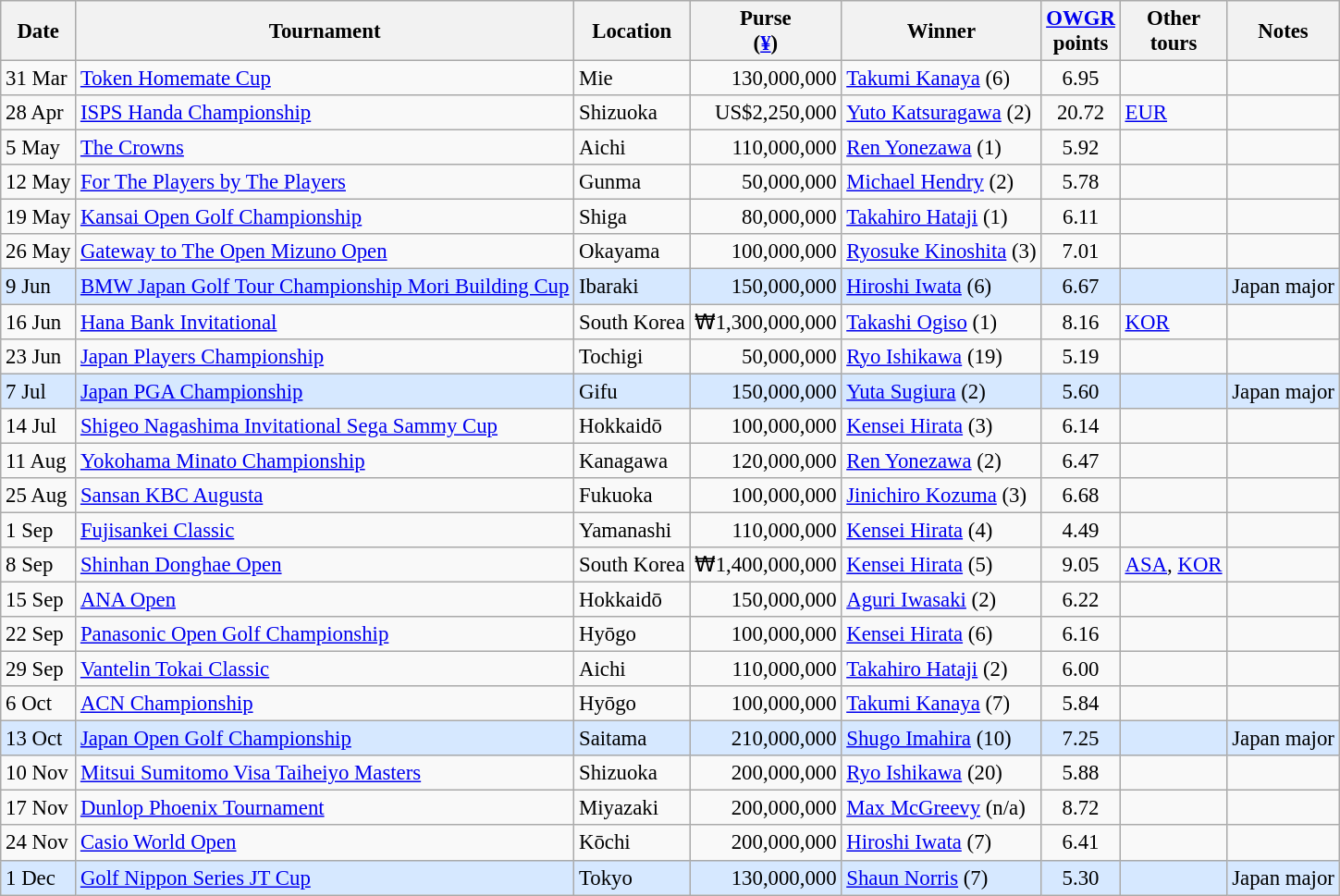<table class="wikitable" style="font-size:95%">
<tr>
<th>Date</th>
<th>Tournament</th>
<th>Location</th>
<th>Purse<br>(<a href='#'>¥</a>)</th>
<th>Winner</th>
<th><a href='#'>OWGR</a><br>points</th>
<th>Other<br>tours</th>
<th>Notes</th>
</tr>
<tr>
<td>31 Mar</td>
<td><a href='#'>Token Homemate Cup</a></td>
<td>Mie</td>
<td align=right>130,000,000</td>
<td> <a href='#'>Takumi Kanaya</a> (6)</td>
<td align=center>6.95</td>
<td></td>
<td></td>
</tr>
<tr>
<td>28 Apr</td>
<td><a href='#'>ISPS Handa Championship</a></td>
<td>Shizuoka</td>
<td align=right>US$2,250,000</td>
<td> <a href='#'>Yuto Katsuragawa</a> (2)</td>
<td align=center>20.72</td>
<td><a href='#'>EUR</a></td>
<td></td>
</tr>
<tr>
<td>5 May</td>
<td><a href='#'>The Crowns</a></td>
<td>Aichi</td>
<td align=right>110,000,000</td>
<td> <a href='#'>Ren Yonezawa</a> (1)</td>
<td align=center>5.92</td>
<td></td>
<td></td>
</tr>
<tr>
<td>12 May</td>
<td><a href='#'>For The Players by The Players</a></td>
<td>Gunma</td>
<td align=right>50,000,000</td>
<td> <a href='#'>Michael Hendry</a> (2)</td>
<td align=center>5.78</td>
<td></td>
<td></td>
</tr>
<tr>
<td>19 May</td>
<td><a href='#'>Kansai Open Golf Championship</a></td>
<td>Shiga</td>
<td align=right>80,000,000</td>
<td> <a href='#'>Takahiro Hataji</a> (1)</td>
<td align=center>6.11</td>
<td></td>
<td></td>
</tr>
<tr>
<td>26 May</td>
<td><a href='#'>Gateway to The Open Mizuno Open</a></td>
<td>Okayama</td>
<td align=right>100,000,000</td>
<td> <a href='#'>Ryosuke Kinoshita</a> (3)</td>
<td align=center>7.01</td>
<td></td>
<td></td>
</tr>
<tr style="background:#D6E8FF;">
<td>9 Jun</td>
<td><a href='#'>BMW Japan Golf Tour Championship Mori Building Cup</a></td>
<td>Ibaraki</td>
<td align=right>150,000,000</td>
<td> <a href='#'>Hiroshi Iwata</a> (6)</td>
<td align=center>6.67</td>
<td></td>
<td>Japan major</td>
</tr>
<tr>
<td>16 Jun</td>
<td><a href='#'>Hana Bank Invitational</a></td>
<td>South Korea</td>
<td align=right>₩1,300,000,000</td>
<td> <a href='#'>Takashi Ogiso</a> (1)</td>
<td align=center>8.16</td>
<td><a href='#'>KOR</a></td>
<td></td>
</tr>
<tr>
<td>23 Jun</td>
<td><a href='#'>Japan Players Championship</a></td>
<td>Tochigi</td>
<td align=right>50,000,000</td>
<td> <a href='#'>Ryo Ishikawa</a> (19)</td>
<td align=center>5.19</td>
<td></td>
<td></td>
</tr>
<tr style="background:#D6E8FF;">
<td>7 Jul</td>
<td><a href='#'>Japan PGA Championship</a></td>
<td>Gifu</td>
<td align=right>150,000,000</td>
<td> <a href='#'>Yuta Sugiura</a> (2)</td>
<td align=center>5.60</td>
<td></td>
<td>Japan major</td>
</tr>
<tr>
<td>14 Jul</td>
<td><a href='#'>Shigeo Nagashima Invitational Sega Sammy Cup</a></td>
<td>Hokkaidō</td>
<td align=right>100,000,000</td>
<td> <a href='#'>Kensei Hirata</a> (3)</td>
<td align=center>6.14</td>
<td></td>
<td></td>
</tr>
<tr>
<td>11 Aug</td>
<td><a href='#'>Yokohama Minato Championship</a></td>
<td>Kanagawa</td>
<td align=right>120,000,000</td>
<td> <a href='#'>Ren Yonezawa</a> (2)</td>
<td align=center>6.47</td>
<td></td>
<td></td>
</tr>
<tr>
<td>25 Aug</td>
<td><a href='#'>Sansan KBC Augusta</a></td>
<td>Fukuoka</td>
<td align=right>100,000,000</td>
<td> <a href='#'>Jinichiro Kozuma</a> (3)</td>
<td align=center>6.68</td>
<td></td>
<td></td>
</tr>
<tr>
<td>1 Sep</td>
<td><a href='#'>Fujisankei Classic</a></td>
<td>Yamanashi</td>
<td align=right>110,000,000</td>
<td> <a href='#'>Kensei Hirata</a> (4)</td>
<td align=center>4.49</td>
<td></td>
<td></td>
</tr>
<tr>
<td>8 Sep</td>
<td><a href='#'>Shinhan Donghae Open</a></td>
<td>South Korea</td>
<td align=right>₩1,400,000,000</td>
<td> <a href='#'>Kensei Hirata</a> (5)</td>
<td align=center>9.05</td>
<td><a href='#'>ASA</a>, <a href='#'>KOR</a></td>
<td></td>
</tr>
<tr>
<td>15 Sep</td>
<td><a href='#'>ANA Open</a></td>
<td>Hokkaidō</td>
<td align=right>150,000,000</td>
<td> <a href='#'>Aguri Iwasaki</a> (2)</td>
<td align=center>6.22</td>
<td></td>
<td></td>
</tr>
<tr>
<td>22 Sep</td>
<td><a href='#'>Panasonic Open Golf Championship</a></td>
<td>Hyōgo</td>
<td align=right>100,000,000</td>
<td> <a href='#'>Kensei Hirata</a> (6)</td>
<td align=center>6.16</td>
<td></td>
<td></td>
</tr>
<tr>
<td>29 Sep</td>
<td><a href='#'>Vantelin Tokai Classic</a></td>
<td>Aichi</td>
<td align=right>110,000,000</td>
<td> <a href='#'>Takahiro Hataji</a> (2)</td>
<td align=center>6.00</td>
<td></td>
<td></td>
</tr>
<tr>
<td>6 Oct</td>
<td><a href='#'>ACN Championship</a></td>
<td>Hyōgo</td>
<td align=right>100,000,000</td>
<td> <a href='#'>Takumi Kanaya</a> (7)</td>
<td align=center>5.84</td>
<td></td>
<td></td>
</tr>
<tr style="background:#D6E8FF;">
<td>13 Oct</td>
<td><a href='#'>Japan Open Golf Championship</a></td>
<td>Saitama</td>
<td align=right>210,000,000</td>
<td> <a href='#'>Shugo Imahira</a> (10)</td>
<td align=center>7.25</td>
<td></td>
<td>Japan major</td>
</tr>
<tr>
<td>10 Nov</td>
<td><a href='#'>Mitsui Sumitomo Visa Taiheiyo Masters</a></td>
<td>Shizuoka</td>
<td align=right>200,000,000</td>
<td> <a href='#'>Ryo Ishikawa</a> (20)</td>
<td align=center>5.88</td>
<td></td>
<td></td>
</tr>
<tr>
<td>17 Nov</td>
<td><a href='#'>Dunlop Phoenix Tournament</a></td>
<td>Miyazaki</td>
<td align=right>200,000,000</td>
<td> <a href='#'>Max McGreevy</a> (n/a)</td>
<td align=center>8.72</td>
<td></td>
<td></td>
</tr>
<tr>
<td>24 Nov</td>
<td><a href='#'>Casio World Open</a></td>
<td>Kōchi</td>
<td align=right>200,000,000</td>
<td> <a href='#'>Hiroshi Iwata</a> (7)</td>
<td align=center>6.41</td>
<td></td>
<td></td>
</tr>
<tr style="background:#D6E8FF;">
<td>1 Dec</td>
<td><a href='#'>Golf Nippon Series JT Cup</a></td>
<td>Tokyo</td>
<td align=right>130,000,000</td>
<td> <a href='#'>Shaun Norris</a> (7)</td>
<td align=center>5.30</td>
<td></td>
<td>Japan major</td>
</tr>
</table>
